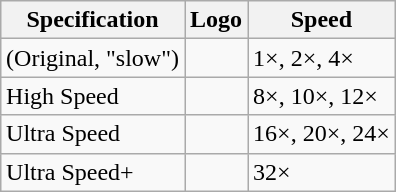<table class="wikitable" style="float:right; margin-left: 1em;">
<tr>
<th>Specification</th>
<th>Logo</th>
<th>Speed</th>
</tr>
<tr>
<td>(Original, "slow")</td>
<td></td>
<td>1×, 2×, 4×</td>
</tr>
<tr>
<td>High Speed</td>
<td></td>
<td>8×, 10×, 12×</td>
</tr>
<tr>
<td>Ultra Speed</td>
<td></td>
<td>16×, 20×, 24×</td>
</tr>
<tr>
<td>Ultra Speed+</td>
<td></td>
<td>32×</td>
</tr>
</table>
